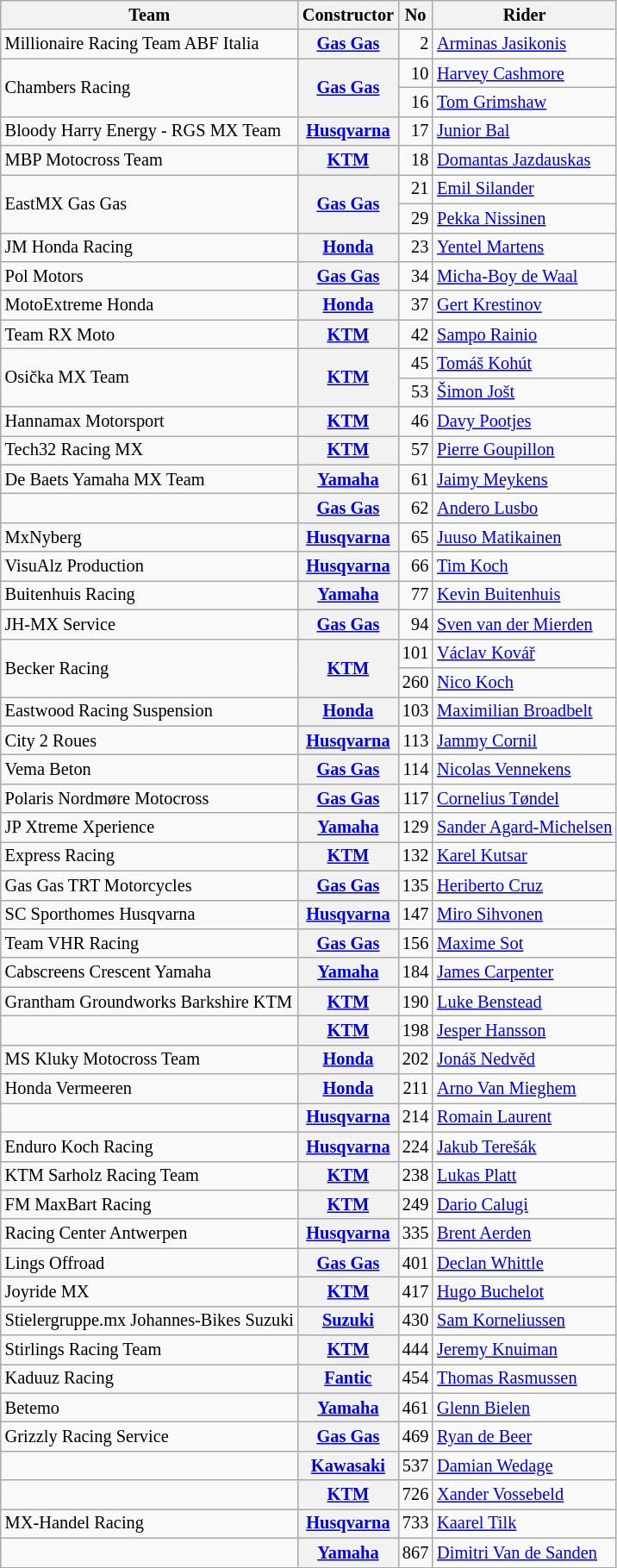<table class="wikitable" style="font-size: 85%;">
<tr>
<th>Team</th>
<th>Constructor</th>
<th>No</th>
<th>Rider</th>
</tr>
<tr>
<td>Millionaire Racing Team ABF Italia</td>
<th><a href='#'>Gas Gas</a></th>
<td align="right">2</td>
<td> <a href='#'>Arminas Jasikonis</a></td>
</tr>
<tr>
<td rowspan=2>Chambers Racing</td>
<th rowspan=2><a href='#'>Gas Gas</a></th>
<td align="right">10</td>
<td> <a href='#'>Harvey Cashmore</a></td>
</tr>
<tr>
<td align="right">16</td>
<td> <a href='#'>Tom Grimshaw</a></td>
</tr>
<tr>
<td>Bloody Harry Energy - RGS MX Team</td>
<th><a href='#'>Husqvarna</a></th>
<td align="right">17</td>
<td> <a href='#'>Junior Bal</a></td>
</tr>
<tr>
<td>MBP Motocross Team</td>
<th><a href='#'>KTM</a></th>
<td align="right">18</td>
<td> <a href='#'>Domantas Jazdauskas</a></td>
</tr>
<tr>
<td rowspan=2>EastMX Gas Gas</td>
<th rowspan=2><a href='#'>Gas Gas</a></th>
<td align="right">21</td>
<td> <a href='#'>Emil Silander</a></td>
</tr>
<tr>
<td align="right">29</td>
<td> <a href='#'>Pekka Nissinen</a></td>
</tr>
<tr>
<td>JM Honda Racing</td>
<th><a href='#'>Honda</a></th>
<td align="right">23</td>
<td> <a href='#'>Yentel Martens</a></td>
</tr>
<tr>
<td>Pol Motors</td>
<th><a href='#'>Gas Gas</a></th>
<td align="right">34</td>
<td> <a href='#'>Micha-Boy de Waal</a></td>
</tr>
<tr>
<td>MotoExtreme Honda</td>
<th><a href='#'>Honda</a></th>
<td align="right">37</td>
<td> <a href='#'>Gert Krestinov</a></td>
</tr>
<tr>
<td>Team RX Moto</td>
<th><a href='#'>KTM</a></th>
<td align="right">42</td>
<td> <a href='#'>Sampo Rainio</a></td>
</tr>
<tr>
<td rowspan=2>Osička MX Team</td>
<th rowspan=2><a href='#'>KTM</a></th>
<td align="right">45</td>
<td> <a href='#'>Tomáš Kohút</a></td>
</tr>
<tr>
<td align="right">53</td>
<td> <a href='#'>Šimon Jošt</a></td>
</tr>
<tr>
<td>Hannamax Motorsport</td>
<th><a href='#'>KTM</a></th>
<td align="right">46</td>
<td> <a href='#'>Davy Pootjes</a></td>
</tr>
<tr>
<td>Tech32 Racing MX</td>
<th><a href='#'>KTM</a></th>
<td align="right">57</td>
<td> <a href='#'>Pierre Goupillon</a></td>
</tr>
<tr>
<td>De Baets Yamaha MX Team</td>
<th><a href='#'>Yamaha</a></th>
<td align="right">61</td>
<td> <a href='#'>Jaimy Meykens</a></td>
</tr>
<tr>
<td></td>
<th><a href='#'>Gas Gas</a></th>
<td align="right">62</td>
<td> <a href='#'>Andero Lusbo</a></td>
</tr>
<tr>
<td>MxNyberg</td>
<th><a href='#'>Husqvarna</a></th>
<td align="right">65</td>
<td> <a href='#'>Juuso Matikainen</a></td>
</tr>
<tr>
<td>VisuAlz Production</td>
<th><a href='#'>Husqvarna</a></th>
<td align="right">66</td>
<td> <a href='#'>Tim Koch</a></td>
</tr>
<tr>
<td>Buitenhuis Racing</td>
<th><a href='#'>Yamaha</a></th>
<td align="right">77</td>
<td> <a href='#'>Kevin Buitenhuis</a></td>
</tr>
<tr>
<td>JH-MX Service</td>
<th><a href='#'>Gas Gas</a></th>
<td align="right">94</td>
<td> <a href='#'>Sven van der Mierden</a></td>
</tr>
<tr>
<td rowspan=2>Becker Racing</td>
<th rowspan=2><a href='#'>KTM</a></th>
<td align="right">101</td>
<td> <a href='#'>Václav Kovář</a></td>
</tr>
<tr>
<td align="right">260</td>
<td> <a href='#'>Nico Koch</a></td>
</tr>
<tr>
<td>Eastwood Racing Suspension</td>
<th><a href='#'>Honda</a></th>
<td align="right">103</td>
<td> <a href='#'>Maximilian Broadbelt</a></td>
</tr>
<tr>
<td>City 2 Roues</td>
<th><a href='#'>Husqvarna</a></th>
<td align="right">113</td>
<td> <a href='#'>Jammy Cornil</a></td>
</tr>
<tr>
<td>Vema Beton</td>
<th><a href='#'>Gas Gas</a></th>
<td align="right">114</td>
<td> <a href='#'>Nicolas Vennekens</a></td>
</tr>
<tr>
<td>Polaris Nordmøre Motocross</td>
<th><a href='#'>Gas Gas</a></th>
<td align="right">117</td>
<td> <a href='#'>Cornelius Tøndel</a></td>
</tr>
<tr>
<td>JP Xtreme Xperience</td>
<th><a href='#'>Yamaha</a></th>
<td align="right">129</td>
<td> <a href='#'>Sander Agard-Michelsen</a></td>
</tr>
<tr>
<td>Express Racing</td>
<th><a href='#'>KTM</a></th>
<td align="right">132</td>
<td> <a href='#'>Karel Kutsar</a></td>
</tr>
<tr>
<td>Gas Gas TRT Motorcycles</td>
<th><a href='#'>Gas Gas</a></th>
<td align="right">135</td>
<td> <a href='#'>Heriberto Cruz</a></td>
</tr>
<tr>
<td>SC Sporthomes Husqvarna</td>
<th><a href='#'>Husqvarna</a></th>
<td align="right">147</td>
<td> <a href='#'>Miro Sihvonen</a></td>
</tr>
<tr>
<td>Team VHR Racing</td>
<th><a href='#'>Gas Gas</a></th>
<td align="right">156</td>
<td> <a href='#'>Maxime Sot</a></td>
</tr>
<tr>
<td>Cabscreens Crescent Yamaha</td>
<th><a href='#'>Yamaha</a></th>
<td align="right">184</td>
<td> <a href='#'>James Carpenter</a></td>
</tr>
<tr>
<td>Grantham Groundworks Barkshire KTM</td>
<th><a href='#'>KTM</a></th>
<td align="right">190</td>
<td> <a href='#'>Luke Benstead</a></td>
</tr>
<tr>
<td></td>
<th><a href='#'>KTM</a></th>
<td align="right">198</td>
<td> <a href='#'>Jesper Hansson</a></td>
</tr>
<tr>
<td>MS Kluky Motocross Team</td>
<th><a href='#'>Honda</a></th>
<td align="right">202</td>
<td> <a href='#'>Jonáš Nedvěd</a></td>
</tr>
<tr>
<td>Honda Vermeeren</td>
<th><a href='#'>Honda</a></th>
<td align="right">211</td>
<td> <a href='#'>Arno Van Mieghem</a></td>
</tr>
<tr>
<td></td>
<th><a href='#'>Husqvarna</a></th>
<td align="right">214</td>
<td> <a href='#'>Romain Laurent</a></td>
</tr>
<tr>
<td>Enduro Koch Racing</td>
<th><a href='#'>Husqvarna</a></th>
<td align="right">224</td>
<td> <a href='#'>Jakub Terešák</a></td>
</tr>
<tr>
<td>KTM Sarholz Racing Team</td>
<th><a href='#'>KTM</a></th>
<td align="right">238</td>
<td> <a href='#'>Lukas Platt</a></td>
</tr>
<tr>
<td>FM MaxBart Racing</td>
<th><a href='#'>KTM</a></th>
<td align="right">249</td>
<td> <a href='#'>Dario Calugi</a></td>
</tr>
<tr>
<td>Racing Center Antwerpen</td>
<th><a href='#'>Husqvarna</a></th>
<td align="right">335</td>
<td> <a href='#'>Brent Aerden</a></td>
</tr>
<tr>
<td>Lings Offroad</td>
<th><a href='#'>Gas Gas</a></th>
<td align="right">401</td>
<td> <a href='#'>Declan Whittle</a></td>
</tr>
<tr>
<td>Joyride MX</td>
<th><a href='#'>KTM</a></th>
<td align="right">417</td>
<td> <a href='#'>Hugo Buchelot</a></td>
</tr>
<tr>
<td>Stielergruppe.mx Johannes-Bikes Suzuki</td>
<th><a href='#'>Suzuki</a></th>
<td align="right">430</td>
<td> <a href='#'>Sam Korneliussen</a></td>
</tr>
<tr>
<td>Stirlings Racing Team</td>
<th><a href='#'>KTM</a></th>
<td align="right">444</td>
<td> <a href='#'>Jeremy Knuiman</a></td>
</tr>
<tr>
<td>Kaduuz Racing</td>
<th><a href='#'>Fantic</a></th>
<td align="right">454</td>
<td> <a href='#'>Thomas Rasmussen</a></td>
</tr>
<tr>
<td>Betemo</td>
<th><a href='#'>Yamaha</a></th>
<td align="right">461</td>
<td> <a href='#'>Glenn Bielen</a></td>
</tr>
<tr>
<td>Grizzly Racing Service</td>
<th><a href='#'>Gas Gas</a></th>
<td align="right">469</td>
<td> <a href='#'>Ryan de Beer</a></td>
</tr>
<tr>
<td></td>
<th><a href='#'>Kawasaki</a></th>
<td align="right">537</td>
<td> <a href='#'>Damian Wedage</a></td>
</tr>
<tr>
<td></td>
<th><a href='#'>KTM</a></th>
<td align="right">726</td>
<td> <a href='#'>Xander Vossebeld</a></td>
</tr>
<tr>
<td>MX-Handel Racing</td>
<th><a href='#'>Husqvarna</a></th>
<td align="right">733</td>
<td> <a href='#'>Kaarel Tilk</a></td>
</tr>
<tr>
<td></td>
<th><a href='#'>Yamaha</a></th>
<td align="right">867</td>
<td> <a href='#'>Dimitri Van de Sanden</a></td>
</tr>
</table>
